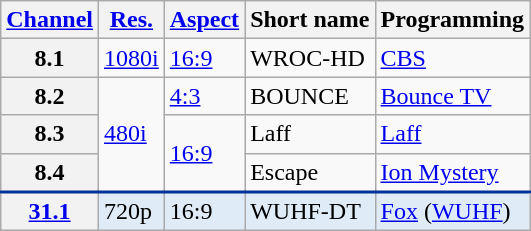<table class="wikitable">
<tr>
<th scope = "col"><a href='#'>Channel</a></th>
<th scope = "col"><a href='#'>Res.</a></th>
<th scope = "col"><a href='#'>Aspect</a></th>
<th scope = "col">Short name</th>
<th scope = "col">Programming</th>
</tr>
<tr>
<th scope = "row">8.1</th>
<td><a href='#'>1080i</a></td>
<td><a href='#'>16:9</a></td>
<td>WROC-HD</td>
<td><a href='#'>CBS</a></td>
</tr>
<tr>
<th scope = "row">8.2</th>
<td rowspan=3><a href='#'>480i</a></td>
<td><a href='#'>4:3</a></td>
<td>BOUNCE</td>
<td><a href='#'>Bounce TV</a></td>
</tr>
<tr>
<th scope = "row">8.3</th>
<td rowspan=2><a href='#'>16:9</a></td>
<td>Laff</td>
<td><a href='#'>Laff</a></td>
</tr>
<tr>
<th scope = "row">8.4</th>
<td>Escape</td>
<td><a href='#'>Ion Mystery</a></td>
</tr>
<tr style="background-color:#DFEBF6; border-top: 2px solid #003399;">
<th scope = "row"><a href='#'>31.1</a></th>
<td>720p</td>
<td>16:9</td>
<td>WUHF-DT</td>
<td><a href='#'>Fox</a> (<a href='#'>WUHF</a>)</td>
</tr>
</table>
